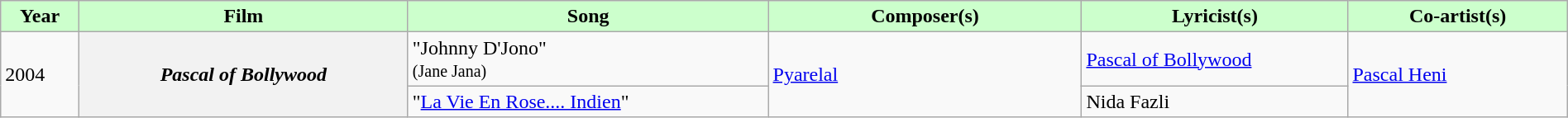<table class="wikitable plainrowheaders" style="width:100%; textcolor:#000">
<tr style="background:#cfc; text-align:center;">
<td scope="col" style="width:5%;"><strong>Year</strong></td>
<td scope="col" style="width:21%;"><strong>Film</strong></td>
<td scope="col" style="width:23%;"><strong>Song</strong></td>
<td scope="col" style="width:20%;"><strong>Composer(s)</strong></td>
<td scope="col" style="width:17%;"><strong>Lyricist(s)</strong></td>
<td scope="col" style="width:18%;"><strong>Co-artist(s)</strong></td>
</tr>
<tr>
<td rowspan="2">2004</td>
<th scope="row" rowspan="2"><em>Pascal of Bollywood</em></th>
<td>"Johnny D'Jono"<br><small>(Jane Jana)</small></td>
<td rowspan="2"><a href='#'>Pyarelal</a></td>
<td><a href='#'>Pascal of Bollywood</a></td>
<td rowspan="2"><a href='#'>Pascal Heni</a></td>
</tr>
<tr>
<td>"<a href='#'>La Vie En Rose.... Indien</a>"</td>
<td>Nida Fazli</td>
</tr>
</table>
